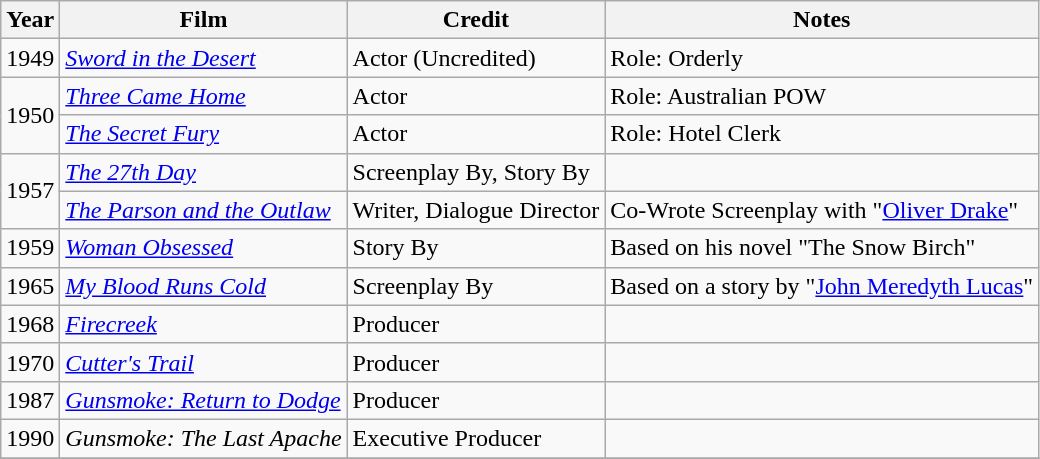<table class="wikitable">
<tr>
<th>Year</th>
<th>Film</th>
<th>Credit</th>
<th>Notes</th>
</tr>
<tr>
<td>1949</td>
<td><em><a href='#'>Sword in the Desert</a></em></td>
<td>Actor (Uncredited)</td>
<td>Role: Orderly</td>
</tr>
<tr>
<td rowspan=2>1950</td>
<td><em><a href='#'>Three Came Home</a></em></td>
<td>Actor</td>
<td>Role: Australian POW</td>
</tr>
<tr>
<td><em><a href='#'>The Secret Fury</a></em></td>
<td>Actor</td>
<td>Role: Hotel Clerk</td>
</tr>
<tr>
<td rowspan=2>1957</td>
<td><em><a href='#'>The 27th Day</a></em></td>
<td>Screenplay By, Story By</td>
<td></td>
</tr>
<tr>
<td><em><a href='#'>The Parson and the Outlaw</a></em></td>
<td>Writer, Dialogue Director</td>
<td>Co-Wrote Screenplay with "<a href='#'>Oliver Drake</a>"</td>
</tr>
<tr>
<td>1959</td>
<td><em><a href='#'>Woman Obsessed</a></em></td>
<td>Story By</td>
<td>Based on his novel "The Snow Birch"</td>
</tr>
<tr>
<td>1965</td>
<td><em><a href='#'>My Blood Runs Cold</a></em></td>
<td>Screenplay By</td>
<td>Based on a story by "<a href='#'>John Meredyth Lucas</a>"</td>
</tr>
<tr>
<td>1968</td>
<td><em><a href='#'>Firecreek</a></em></td>
<td>Producer</td>
<td></td>
</tr>
<tr>
<td>1970</td>
<td><em><a href='#'>Cutter's Trail</a></em></td>
<td>Producer</td>
<td></td>
</tr>
<tr>
<td>1987</td>
<td><em><a href='#'>Gunsmoke: Return to Dodge</a></em></td>
<td>Producer</td>
<td></td>
</tr>
<tr>
<td>1990</td>
<td><em>Gunsmoke: The Last Apache</em></td>
<td>Executive Producer</td>
<td></td>
</tr>
<tr>
</tr>
</table>
